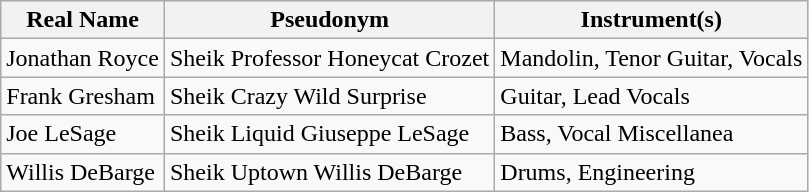<table class=wikitable>
<tr>
<th>Real Name</th>
<th>Pseudonym</th>
<th>Instrument(s)</th>
</tr>
<tr>
<td>Jonathan Royce</td>
<td>Sheik Professor Honeycat Crozet</td>
<td>Mandolin, Tenor Guitar, Vocals</td>
</tr>
<tr>
<td>Frank Gresham</td>
<td>Sheik Crazy Wild Surprise</td>
<td>Guitar, Lead Vocals</td>
</tr>
<tr>
<td>Joe LeSage</td>
<td>Sheik Liquid Giuseppe LeSage</td>
<td>Bass, Vocal Miscellanea</td>
</tr>
<tr>
<td>Willis DeBarge</td>
<td>Sheik Uptown Willis DeBarge</td>
<td>Drums, Engineering</td>
</tr>
</table>
